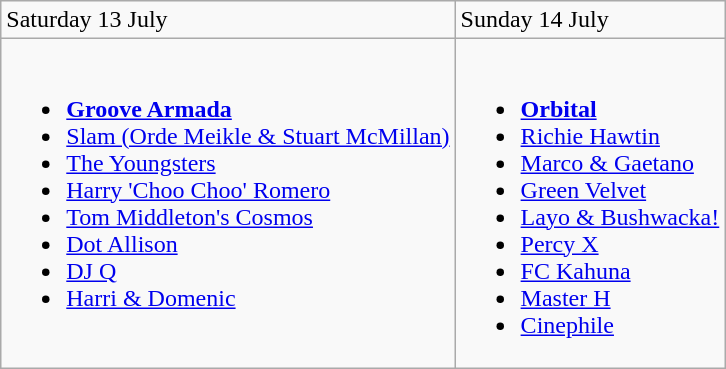<table class="wikitable">
<tr>
<td>Saturday 13 July</td>
<td>Sunday 14 July</td>
</tr>
<tr valign="top">
<td><br><ul><li><strong><a href='#'>Groove Armada</a></strong></li><li><a href='#'>Slam (Orde Meikle & Stuart McMillan)</a></li><li><a href='#'>The Youngsters</a></li><li><a href='#'>Harry 'Choo Choo' Romero</a></li><li><a href='#'>Tom Middleton's Cosmos</a></li><li><a href='#'>Dot Allison</a></li><li><a href='#'>DJ Q</a></li><li><a href='#'>Harri & Domenic</a></li></ul></td>
<td><br><ul><li><strong><a href='#'>Orbital</a></strong></li><li><a href='#'>Richie Hawtin</a></li><li><a href='#'>Marco & Gaetano</a></li><li><a href='#'>Green Velvet</a></li><li><a href='#'>Layo & Bushwacka!</a></li><li><a href='#'>Percy X</a></li><li><a href='#'>FC Kahuna</a></li><li><a href='#'>Master H</a></li><li><a href='#'>Cinephile</a></li></ul></td>
</tr>
</table>
